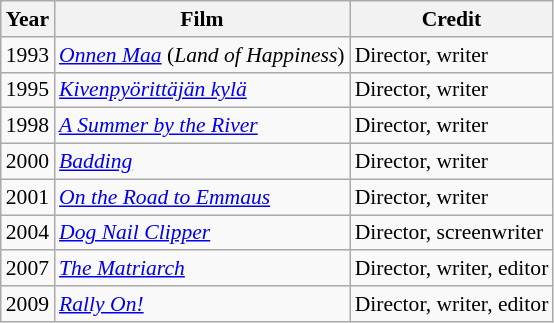<table class="wikitable" style="font-size: 90%;">
<tr>
<th>Year</th>
<th>Film</th>
<th>Credit</th>
</tr>
<tr>
<td>1993</td>
<td><em><a href='#'>Onnen Maa</a></em> (<em>Land of Happiness</em>)</td>
<td>Director, writer</td>
</tr>
<tr>
<td>1995</td>
<td><em><a href='#'>Kivenpyörittäjän kylä</a></em></td>
<td>Director, writer</td>
</tr>
<tr>
<td>1998</td>
<td><em><a href='#'>A Summer by the River</a></em></td>
<td>Director, writer</td>
</tr>
<tr>
<td>2000</td>
<td><em><a href='#'>Badding</a></em></td>
<td>Director, writer</td>
</tr>
<tr>
<td>2001</td>
<td><em><a href='#'>On the Road to Emmaus</a></em></td>
<td>Director, writer</td>
</tr>
<tr>
<td>2004</td>
<td><em><a href='#'>Dog Nail Clipper</a></em></td>
<td>Director, screenwriter</td>
</tr>
<tr>
<td>2007</td>
<td><em><a href='#'>The Matriarch</a></em></td>
<td>Director, writer, editor</td>
</tr>
<tr>
<td>2009</td>
<td><em><a href='#'>Rally On!</a></em></td>
<td>Director, writer, editor</td>
</tr>
</table>
